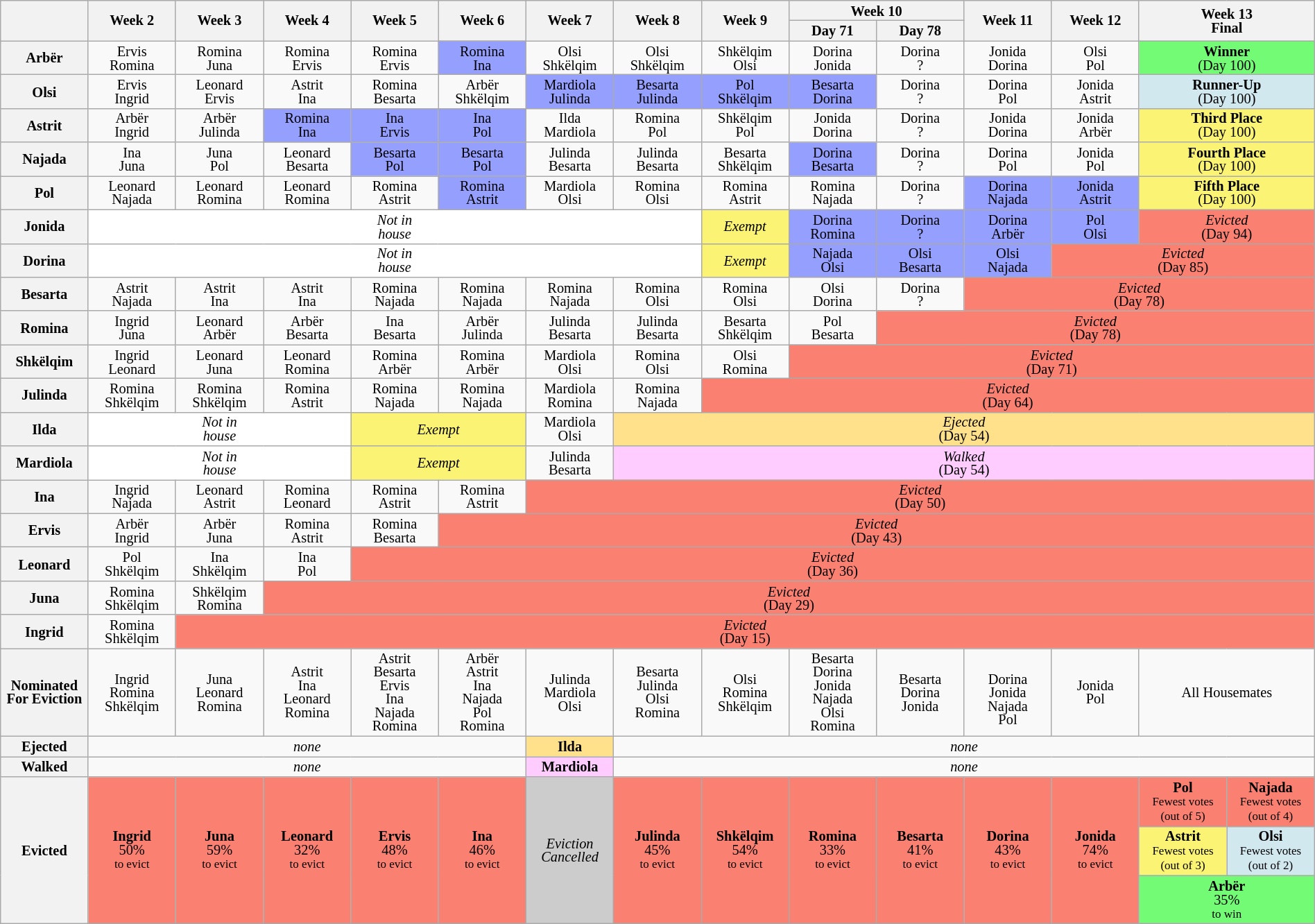<table class="wikitable" style="text-align:center; width:100%; font-size:85%; line-height:13px">
<tr>
<th style="width:6%" rowspan="2"></th>
<th style="width:6%" rowspan="2">Week 2</th>
<th style="width:6%" rowspan="2">Week 3</th>
<th style="width:6%" rowspan="2">Week 4</th>
<th style="width:6%" rowspan="2">Week 5</th>
<th style="width:6%" rowspan="2">Week 6</th>
<th style="width:6%" rowspan="2">Week 7</th>
<th style="width:6%" rowspan="2">Week 8</th>
<th style="width:6%" rowspan="2">Week 9</th>
<th colspan="2">Week 10</th>
<th style="width:6%" rowspan="2">Week 11</th>
<th style="width:6%" rowspan="2">Week 12</th>
<th style="width:12%" colspan=2 rowspan="2">Week 13<br>Final</th>
</tr>
<tr>
<th style="width:6%">Day 71</th>
<th style="width:6%">Day 78</th>
</tr>
<tr>
<th>Arbër</th>
<td>Ervis<br>Romina</td>
<td>Romina<br>Juna</td>
<td>Romina<br>Ervis</td>
<td>Romina<br>Ervis</td>
<td style="background:#959FFD;">Romina<br>Ina</td>
<td>Olsi<br>Shkëlqim</td>
<td>Olsi<br>Shkëlqim</td>
<td>Shkëlqim<br>Olsi</td>
<td>Dorina<br>Jonida</td>
<td>Dorina<br>?</td>
<td>Jonida<br>Dorina</td>
<td>Olsi<br>Pol</td>
<td colspan=2 style="background:#73FB76;"><strong> Winner</strong><br>(Day 100)</td>
</tr>
<tr>
<th>Olsi</th>
<td>Ervis<br>Ingrid</td>
<td>Leonard<br>Ervis</td>
<td>Astrit<br>Ina</td>
<td>Romina<br>Besarta</td>
<td>Arbër<br>Shkëlqim</td>
<td style="background:#959FFD;">Mardiola<br>Julinda</td>
<td style="background:#959FFD;">Besarta<br>Julinda</td>
<td style="background:#959FFD;">Pol<br>Shkëlqim</td>
<td style="background:#959FFD;">Besarta<br>Dorina</td>
<td>Dorina<br>?</td>
<td>Dorina<br>Pol</td>
<td>Jonida<br>Astrit</td>
<td colspan=2 style="background:#D1E8EF;"><strong>Runner-Up</strong><br>(Day 100)</td>
</tr>
<tr>
<th>Astrit</th>
<td>Arbër<br>Ingrid</td>
<td>Arbër<br>Julinda</td>
<td style="background:#959FFD;">Romina<br>Ina</td>
<td style="background:#959FFD;">Ina<br>Ervis</td>
<td style="background:#959FFD;">Ina<br>Pol</td>
<td>Ilda<br>Mardiola</td>
<td>Romina<br>Pol</td>
<td>Shkëlqim<br>Pol</td>
<td>Jonida<br>Dorina</td>
<td>Dorina<br>?</td>
<td>Jonida<br>Dorina</td>
<td>Jonida<br>Arbër</td>
<td colspan=2 style="background:#FBF373;"><strong>Third Place</strong><br>(Day 100)</td>
</tr>
<tr>
<th>Najada</th>
<td>Ina<br>Juna</td>
<td>Juna<br>Pol</td>
<td>Leonard<br>Besarta</td>
<td style="background:#959FFD;">Besarta<br>Pol</td>
<td style="background:#959FFD;">Besarta<br>Pol</td>
<td>Julinda<br>Besarta</td>
<td>Julinda<br>Besarta</td>
<td>Besarta<br>Shkëlqim</td>
<td style="background:#959FFD;">Dorina<br>Besarta</td>
<td>Dorina<br>?</td>
<td>Dorina<br>Pol</td>
<td>Jonida<br>Pol</td>
<td colspan=2 style="background:#FBF373;"><strong>Fourth Place</strong><br>(Day 100)</td>
</tr>
<tr>
<th>Pol</th>
<td>Leonard<br>Najada</td>
<td>Leonard<br>Romina</td>
<td>Leonard<br>Romina</td>
<td>Romina<br>Astrit</td>
<td style="background:#959FFD;">Romina<br>Astrit</td>
<td>Mardiola<br>Olsi</td>
<td>Romina<br>Olsi</td>
<td>Romina<br>Astrit</td>
<td>Romina<br>Najada</td>
<td>Dorina<br>?</td>
<td style="background:#959FFD;">Dorina<br>Najada</td>
<td style="background:#959FFD;">Jonida<br>Astrit</td>
<td colspan=2 style="background:#FBF373;"><strong>Fifth Place</strong><br>(Day 100)</td>
</tr>
<tr>
<th>Jonida</th>
<td style="background:#ffffff;" colspan="7"><em>Not in<br>house</em></td>
<td style="background:#FBF373;"><em>Exempt</em></td>
<td style="background:#959FFD;">Dorina<br>Romina</td>
<td style="background:#959FFD;">Dorina<br>?</td>
<td style="background:#959FFD;">Dorina<br>Arbër</td>
<td style="background:#959FFD;">Pol<br>Olsi</td>
<td style="background:#FA8072" colspan=2><em>Evicted</em><br>(Day 94)</td>
</tr>
<tr>
<th>Dorina</th>
<td style="background:#ffffff;" colspan="7"><em>Not in<br>house</em></td>
<td style="background:#FBF373;" colspan="1"><em>Exempt</em></td>
<td style="background:#959FFD;">Najada<br>Olsi</td>
<td style="background:#959FFD;">Olsi<br>Besarta</td>
<td style="background:#959FFD;">Olsi<br>Najada</td>
<td style="background:#FA8072" colspan=3><em>Evicted</em><br>(Day 85)</td>
</tr>
<tr>
<th>Besarta</th>
<td>Astrit<br>Najada</td>
<td>Astrit<br>Ina</td>
<td>Astrit<br>Ina</td>
<td>Romina<br>Najada</td>
<td>Romina<br>Najada</td>
<td>Romina<br>Najada</td>
<td>Romina<br>Olsi</td>
<td>Romina<br>Olsi</td>
<td>Olsi<br>Dorina</td>
<td>Dorina<br>?</td>
<td style="background:#FA8072" colspan=4><em>Evicted</em><br>(Day 78)</td>
</tr>
<tr>
<th>Romina</th>
<td>Ingrid<br>Juna</td>
<td>Leonard<br>Arbër</td>
<td>Arbër<br>Besarta</td>
<td>Ina<br>Besarta</td>
<td>Arbër<br>Julinda</td>
<td>Julinda<br>Besarta</td>
<td>Julinda<br>Besarta</td>
<td>Besarta<br>Shkëlqim</td>
<td>Pol<br>Besarta</td>
<td style="background:#FA8072" colspan=5><em>Evicted</em><br>(Day 78)</td>
</tr>
<tr>
<th>Shkëlqim</th>
<td>Ingrid<br>Leonard</td>
<td>Leonard<br>Juna</td>
<td>Leonard<br>Romina</td>
<td>Romina<br>Arbër</td>
<td>Romina<br>Arbër</td>
<td>Mardiola<br>Olsi</td>
<td>Romina<br>Olsi</td>
<td>Olsi<br>Romina</td>
<td style="background:#FA8072" colspan=6><em>Evicted</em><br>(Day 71)</td>
</tr>
<tr>
<th>Julinda</th>
<td>Romina<br>Shkëlqim</td>
<td>Romina<br>Shkëlqim</td>
<td>Romina<br>Astrit</td>
<td>Romina<br>Najada</td>
<td>Romina<br>Najada</td>
<td>Mardiola<br>Romina</td>
<td>Romina<br>Najada</td>
<td style="background:#FA8072" colspan=7><em>Evicted</em><br>(Day 64)</td>
</tr>
<tr>
<th>Ilda</th>
<td style="background:#ffffff;" colspan="3"><em>Not in<br>house</em></td>
<td style="background:#FBF373;" colspan="2"><em>Exempt</em></td>
<td>Mardiola<br>Olsi</td>
<td style="background:#FFE08B;" colspan="8"><em>Ejected</em><br>(Day 54)</td>
</tr>
<tr>
<th>Mardiola</th>
<td style="background:#ffffff;" colspan="3"><em>Not in<br>house</em></td>
<td style="background:#FBF373;" colspan="2"><em>Exempt</em></td>
<td>Julinda<br>Besarta</td>
<td style="background:#FFCCFF;" colspan="8"><em>Walked</em><br>(Day 54)</td>
</tr>
<tr>
<th>Ina</th>
<td>Ingrid<br>Najada</td>
<td>Leonard<br>Astrit</td>
<td>Romina<br>Leonard</td>
<td>Romina<br>Astrit</td>
<td>Romina<br>Astrit</td>
<td style="background:#FA8072" colspan=9><em>Evicted</em><br>(Day 50)</td>
</tr>
<tr>
<th>Ervis</th>
<td>Arbër<br>Ingrid</td>
<td>Arbër<br>Juna</td>
<td>Romina<br>Astrit</td>
<td>Romina<br>Besarta</td>
<td style="background:#FA8072" colspan=10><em>Evicted</em><br>(Day 43)</td>
</tr>
<tr>
<th>Leonard</th>
<td>Pol<br>Shkëlqim</td>
<td>Ina<br>Shkëlqim</td>
<td>Ina<br>Pol</td>
<td style="background:#FA8072" colspan=11><em>Evicted</em><br>(Day 36)</td>
</tr>
<tr>
<th>Juna</th>
<td>Romina<br>Shkëlqim</td>
<td>Shkëlqim<br>Romina</td>
<td style="background:#FA8072" colspan=12><em>Evicted</em><br>(Day 29)</td>
</tr>
<tr>
<th>Ingrid</th>
<td>Romina<br>Shkëlqim</td>
<td style="background:#FA8072" colspan=13><em>Evicted</em><br>(Day 15)</td>
</tr>
<tr>
<th>Nominated<br>For Eviction</th>
<td>Ingrid<br>Romina<br>Shkëlqim</td>
<td>Juna<br>Leonard<br>Romina</td>
<td>Astrit<br>Ina<br>Leonard<br>Romina</td>
<td>Astrit<br>Besarta<br>Ervis<br>Ina<br>Najada<br>Romina</td>
<td>Arbër<br>Astrit<br>Ina<br>Najada<br>Pol<br>Romina</td>
<td>Julinda<br>Mardiola<br>Olsi</td>
<td>Besarta<br>Julinda<br>Olsi<br>Romina</td>
<td>Olsi<br>Romina<br>Shkëlqim</td>
<td>Besarta<br>Dorina<br>Jonida<br>Najada<br>Olsi<br>Romina</td>
<td>Besarta<br>Dorina<br>Jonida</td>
<td><br>Dorina<br>Jonida<br>Najada<br>Pol</td>
<td>Jonida<br>Pol</td>
<td colspan="2">All Housemates</td>
</tr>
<tr>
<th>Ejected</th>
<td colspan="5"><em>none</em></td>
<td style="background:#FFE08B"><strong>Ilda</strong></td>
<td colspan="8"><em>none</em></td>
</tr>
<tr>
<th>Walked</th>
<td colspan="5"><em>none</em></td>
<td style="background:#FFCCFF"><strong>Mardiola</strong></td>
<td colspan="8"><em>none</em></td>
</tr>
<tr>
<th rowspan=3>Evicted</th>
<td rowspan=3 style="background:#FA8072"><strong>Ingrid</strong><br>50%<br><small>to evict</small></td>
<td rowspan=3 style="background:#FA8072"><strong>Juna</strong><br>59%<br><small>to evict</small></td>
<td rowspan=3 style="background:#FA8072"><strong>Leonard</strong><br>32%<br><small>to evict</small></td>
<td rowspan=3 style="background:#FA8072"><strong>Ervis</strong><br>48%<br><small>to evict</small></td>
<td rowspan=3 style="background:#FA8072"><strong>Ina</strong><br>46%<br><small>to evict</small></td>
<td rowspan=3 style="background:#CCC"><em>Eviction<br>Cancelled</em></td>
<td rowspan=3 style="background:#FA8072"><strong>Julinda</strong> <br>45%<br> <small>to evict</small></td>
<td rowspan=3 style="background:#FA8072"><strong>Shkëlqim</strong><br>54%<br><small>to evict</small></td>
<td rowspan=3 style="background:#FA8072"><strong>Romina</strong><br>33%<br><small>to evict</small></td>
<td rowspan=3 style="background:#FA8072"><strong>Besarta</strong><br>41%<br><small>to evict</small></td>
<td rowspan=3 style="background:#FA8072"><strong>Dorina</strong><br>43%<br><small>to evict</small></td>
<td rowspan=3 style="background:#FA8072"><strong>Jonida</strong><br>74%<br><small>to evict</small></td>
<td style="background:#FA8072; width:6%"><strong>Pol</strong> <br><small>Fewest votes<br>(out of 5)</small></td>
<td style="background:#FA8072; width:6%"><strong>Najada</strong> <br><small>Fewest votes<br>(out of 4)</small></td>
</tr>
<tr>
<td style="background:#FBF373"><strong>Astrit</strong> <br><small>Fewest votes<br>(out of 3)</small></td>
<td style="background:#D1E8EF"><strong>Olsi</strong> <br><small>Fewest votes<br>(out of 2)</small></td>
</tr>
<tr>
<td colspan="2" style="background:#73FB76"><strong>Arbër</strong> <br>35%<br><small>to win </small></td>
</tr>
</table>
